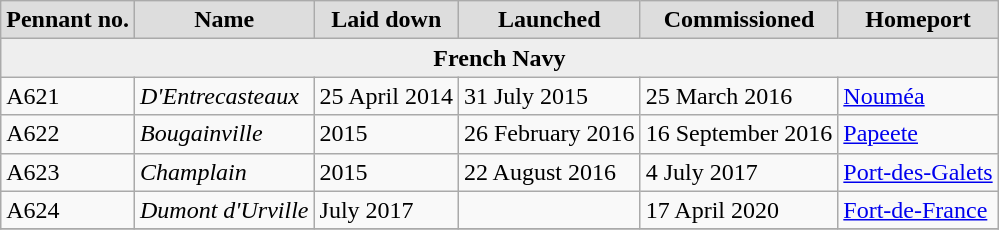<table class=wikitable>
<tr>
<th style="background:#ddd;">Pennant no.</th>
<th style="background:#ddd;">Name</th>
<th style="background:#ddd;">Laid down</th>
<th style="background:#ddd;">Launched</th>
<th style="background:#ddd;">Commissioned</th>
<th style="background:#ddd;">Homeport</th>
</tr>
<tr>
<td colspan="6" style="background:#eee;" align=center><strong>French Navy</strong></td>
</tr>
<tr>
<td>A621</td>
<td><em>D'Entrecasteaux</em></td>
<td>25 April 2014</td>
<td>31 July 2015</td>
<td>25 March 2016</td>
<td><a href='#'>Nouméa</a></td>
</tr>
<tr>
<td>A622</td>
<td><em>Bougainville</em></td>
<td>2015</td>
<td>26 February 2016</td>
<td>16 September 2016</td>
<td><a href='#'>Papeete</a></td>
</tr>
<tr>
<td>A623</td>
<td><em>Champlain</em></td>
<td>2015</td>
<td>22 August 2016</td>
<td>4 July 2017</td>
<td><a href='#'>Port-des-Galets</a></td>
</tr>
<tr>
<td>A624</td>
<td><em>Dumont d'Urville</em> </td>
<td>July 2017</td>
<td></td>
<td>17 April 2020</td>
<td><a href='#'>Fort-de-France</a></td>
</tr>
<tr>
</tr>
</table>
